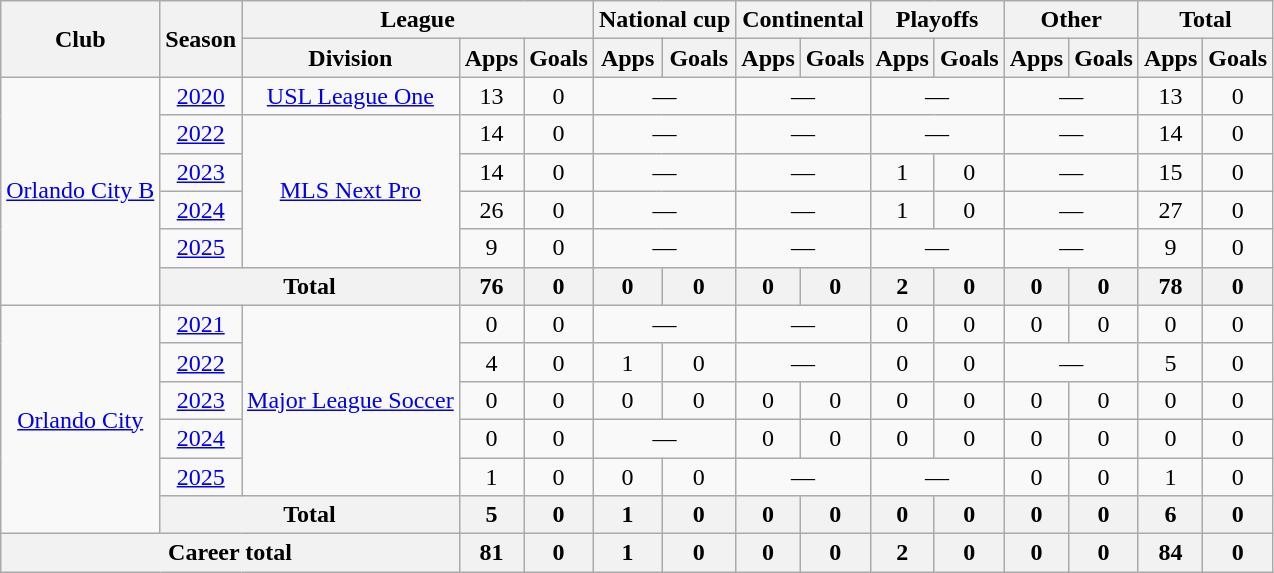<table class="wikitable" style="text-align:center;">
<tr>
<th rowspan="2">Club</th>
<th rowspan="2">Season</th>
<th colspan="3">League</th>
<th colspan="2">National cup</th>
<th colspan="2">Continental</th>
<th colspan="2">Playoffs</th>
<th colspan="2">Other</th>
<th colspan="2">Total</th>
</tr>
<tr>
<th>Division</th>
<th>Apps</th>
<th>Goals</th>
<th>Apps</th>
<th>Goals</th>
<th>Apps</th>
<th>Goals</th>
<th>Apps</th>
<th>Goals</th>
<th>Apps</th>
<th>Goals</th>
<th>Apps</th>
<th>Goals</th>
</tr>
<tr>
<td rowspan="6"><a href='#'>Orlando City B</a></td>
<td><a href='#'>2020</a></td>
<td><a href='#'>USL League One</a></td>
<td>13</td>
<td>0</td>
<td colspan="2">—</td>
<td colspan="2">—</td>
<td colspan="2">—</td>
<td colspan="2">—</td>
<td>13</td>
<td>0</td>
</tr>
<tr>
<td><a href='#'>2022</a></td>
<td rowspan="4"><a href='#'>MLS Next Pro</a></td>
<td>14</td>
<td>0</td>
<td colspan="2">—</td>
<td colspan="2">—</td>
<td colspan="2">—</td>
<td colspan="2">—</td>
<td>14</td>
<td>0</td>
</tr>
<tr>
<td><a href='#'>2023</a></td>
<td>14</td>
<td>0</td>
<td colspan="2">—</td>
<td colspan="2">—</td>
<td>1</td>
<td>0</td>
<td colspan="2">—</td>
<td>15</td>
<td>0</td>
</tr>
<tr>
<td><a href='#'>2024</a></td>
<td>26</td>
<td>0</td>
<td colspan="2">—</td>
<td colspan="2">—</td>
<td>1</td>
<td>0</td>
<td colspan="2">—</td>
<td>27</td>
<td>0</td>
</tr>
<tr>
<td><a href='#'>2025</a></td>
<td>9</td>
<td>0</td>
<td colspan="2">—</td>
<td colspan="2">—</td>
<td colspan="2">—</td>
<td colspan="2">—</td>
<td>9</td>
<td>0</td>
</tr>
<tr>
<th colspan="2">Total</th>
<th>76</th>
<th>0</th>
<th>0</th>
<th>0</th>
<th>0</th>
<th>0</th>
<th>2</th>
<th>0</th>
<th>0</th>
<th>0</th>
<th>78</th>
<th>0</th>
</tr>
<tr>
<td rowspan="6"><a href='#'>Orlando City</a></td>
<td><a href='#'>2021</a></td>
<td rowspan="5"><a href='#'>Major League Soccer</a></td>
<td>0</td>
<td>0</td>
<td colspan="2">—</td>
<td colspan="2">—</td>
<td>0</td>
<td>0</td>
<td>0</td>
<td>0</td>
<td>0</td>
<td>0</td>
</tr>
<tr>
<td><a href='#'>2022</a></td>
<td>4</td>
<td>0</td>
<td>1</td>
<td>0</td>
<td colspan="2">—</td>
<td>0</td>
<td>0</td>
<td colspan="2">—</td>
<td>5</td>
<td>0</td>
</tr>
<tr>
<td><a href='#'>2023</a></td>
<td>0</td>
<td>0</td>
<td>0</td>
<td>0</td>
<td>0</td>
<td>0</td>
<td>0</td>
<td>0</td>
<td>0</td>
<td>0</td>
<td>0</td>
<td>0</td>
</tr>
<tr>
<td><a href='#'>2024</a></td>
<td>0</td>
<td>0</td>
<td colspan="2">—</td>
<td>0</td>
<td>0</td>
<td>0</td>
<td>0</td>
<td>0</td>
<td>0</td>
<td>0</td>
<td>0</td>
</tr>
<tr>
<td><a href='#'>2025</a></td>
<td>1</td>
<td>0</td>
<td>0</td>
<td>0</td>
<td colspan="2">—</td>
<td colspan="2">—</td>
<td>0</td>
<td>0</td>
<td>1</td>
<td>0</td>
</tr>
<tr>
<th colspan="2">Total</th>
<th>5</th>
<th>0</th>
<th>1</th>
<th>0</th>
<th>0</th>
<th>0</th>
<th>0</th>
<th>0</th>
<th>0</th>
<th>0</th>
<th>6</th>
<th>0</th>
</tr>
<tr>
<th colspan="3">Career total</th>
<th>81</th>
<th>0</th>
<th>1</th>
<th>0</th>
<th>0</th>
<th>0</th>
<th>2</th>
<th>0</th>
<th>0</th>
<th>0</th>
<th>84</th>
<th>0</th>
</tr>
</table>
